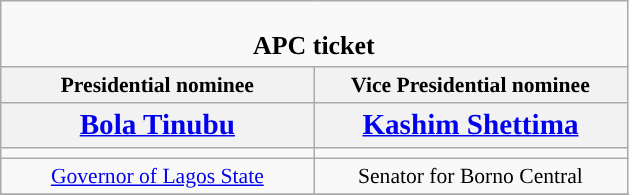<table class="wikitable" style="font-size:90%; text-align:center;">
<tr>
<td colspan="5" style="background:"><br><big><strong>APC ticket</strong></big></td>
</tr>
<tr>
<th>Presidential nominee</th>
<th>Vice Presidential nominee</th>
</tr>
<tr>
<th style="width:3em; font-size:135%; width:200px;"><a href='#'>Bola Tinubu</a></th>
<th style="width:3em; font-size:135%; width:200px;"><a href='#'>Kashim Shettima</a></th>
</tr>
<tr>
<td></td>
<td></td>
</tr>
<tr>
<td><a href='#'>Governor of Lagos State</a><br></td>
<td>Senator for Borno Central<br></td>
</tr>
<tr>
</tr>
</table>
